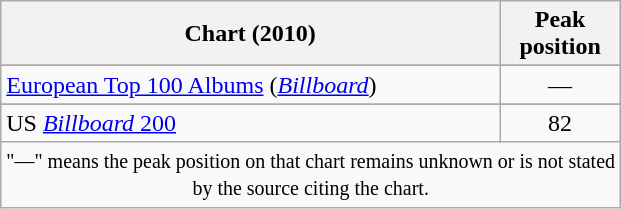<table class="wikitable sortable" border="1">
<tr>
<th>Chart (2010)</th>
<th>Peak<br>position</th>
</tr>
<tr>
</tr>
<tr>
</tr>
<tr>
<td><a href='#'>European Top 100 Albums</a> (<em><a href='#'>Billboard</a></em>)</td>
<td align=center>—</td>
</tr>
<tr>
</tr>
<tr>
</tr>
<tr>
</tr>
<tr>
</tr>
<tr>
</tr>
<tr>
<td>US <a href='#'><em>Billboard</em> 200</a></td>
<td align=center>82</td>
</tr>
<tr>
<td colspan=2 style="text-align:center;"><small>"—" means the peak position on that chart remains unknown or is not stated<br>by the source citing the chart.</small></td>
</tr>
</table>
